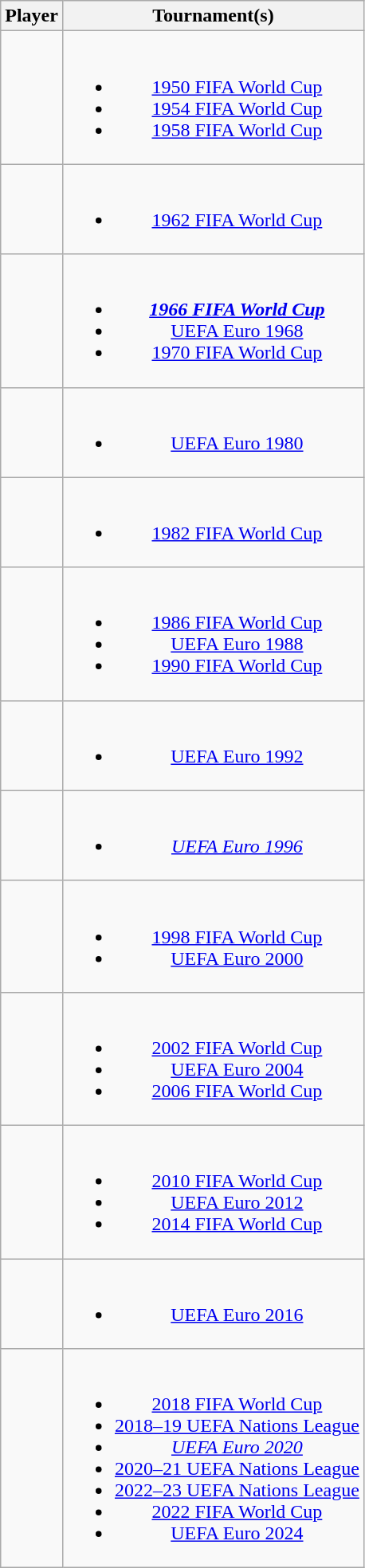<table class="wikitable" style="text-align: center;">
<tr>
<th>Player</th>
<th>Tournament(s)</th>
</tr>
<tr>
<td style="text-align:left;"></td>
<td><br><ul><li><a href='#'>1950 FIFA World Cup</a></li><li><a href='#'>1954 FIFA World Cup</a></li><li><a href='#'>1958 FIFA World Cup</a></li></ul></td>
</tr>
<tr>
<td style="text-align:left;"></td>
<td><br><ul><li><a href='#'>1962 FIFA World Cup</a></li></ul></td>
</tr>
<tr>
<td style="text-align:left;"></td>
<td><br><ul><li><strong><em><a href='#'>1966 FIFA World Cup</a></em></strong></li><li><a href='#'>UEFA Euro 1968</a></li><li><a href='#'>1970 FIFA World Cup</a></li></ul></td>
</tr>
<tr>
<td style="text-align:left;"></td>
<td><br><ul><li><a href='#'>UEFA Euro 1980</a></li></ul></td>
</tr>
<tr>
<td style="text-align:left;"></td>
<td><br><ul><li><a href='#'>1982 FIFA World Cup</a></li></ul></td>
</tr>
<tr>
<td style="text-align:left;"></td>
<td><br><ul><li><a href='#'>1986 FIFA World Cup</a></li><li><a href='#'>UEFA Euro 1988</a></li><li><a href='#'>1990 FIFA World Cup</a></li></ul></td>
</tr>
<tr>
<td style="text-align:left;"></td>
<td><br><ul><li><a href='#'>UEFA Euro 1992</a></li></ul></td>
</tr>
<tr>
<td style="text-align:left;"></td>
<td><br><ul><li><em><a href='#'>UEFA Euro 1996</a></em></li></ul></td>
</tr>
<tr>
<td style="text-align:left;"></td>
<td><br><ul><li><a href='#'>1998 FIFA World Cup</a></li><li><a href='#'>UEFA Euro 2000</a></li></ul></td>
</tr>
<tr>
<td style="text-align:left;"></td>
<td><br><ul><li><a href='#'>2002 FIFA World Cup</a></li><li><a href='#'>UEFA Euro 2004</a></li><li><a href='#'>2006 FIFA World Cup</a></li></ul></td>
</tr>
<tr>
<td style="text-align:left;"></td>
<td><br><ul><li><a href='#'>2010 FIFA World Cup</a></li><li><a href='#'>UEFA Euro 2012</a></li><li><a href='#'>2014 FIFA World Cup</a></li></ul></td>
</tr>
<tr>
<td style="text-align:left;"></td>
<td><br><ul><li><a href='#'>UEFA Euro 2016</a></li></ul></td>
</tr>
<tr>
<td style="text-align:left;"></td>
<td><br><ul><li><a href='#'>2018 FIFA World Cup</a></li><li><a href='#'>2018–19 UEFA Nations League</a></li><li><em><a href='#'>UEFA Euro 2020</a></em></li><li><a href='#'>2020–21 UEFA Nations League</a></li><li><a href='#'>2022–23 UEFA Nations League</a></li><li><a href='#'>2022 FIFA World Cup</a></li><li><a href='#'>UEFA Euro 2024</a></li></ul></td>
</tr>
</table>
